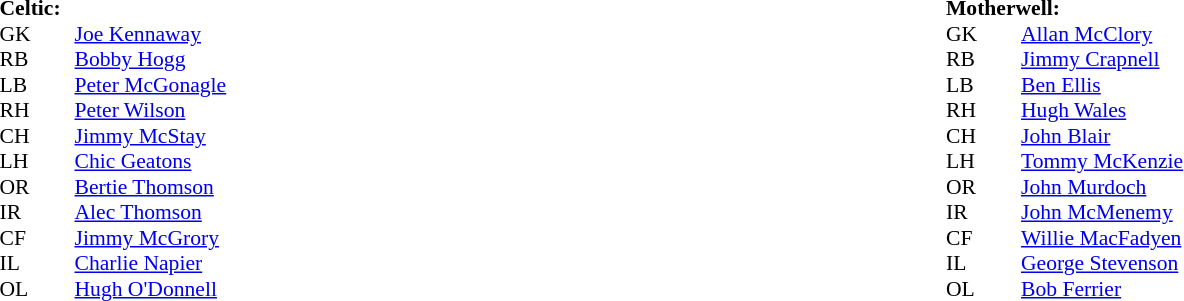<table width="100%">
<tr>
<td valign="top" width="50%"><br><table style="font-size: 90%" cellspacing="0" cellpadding="0">
<tr>
<td colspan="4"><strong>Celtic:</strong></td>
</tr>
<tr>
<th width="25"></th>
<th width="25"></th>
</tr>
<tr>
<td>GK</td>
<td></td>
<td><a href='#'>Joe Kennaway</a></td>
</tr>
<tr>
<td>RB</td>
<td></td>
<td><a href='#'>Bobby Hogg</a></td>
</tr>
<tr>
<td>LB</td>
<td></td>
<td><a href='#'>Peter McGonagle</a></td>
</tr>
<tr>
<td>RH</td>
<td></td>
<td><a href='#'>Peter Wilson</a></td>
</tr>
<tr>
<td>CH</td>
<td></td>
<td><a href='#'>Jimmy McStay</a></td>
</tr>
<tr>
<td>LH</td>
<td></td>
<td><a href='#'>Chic Geatons</a></td>
</tr>
<tr>
<td>OR</td>
<td></td>
<td><a href='#'>Bertie Thomson</a></td>
</tr>
<tr>
<td>IR</td>
<td></td>
<td><a href='#'>Alec Thomson</a></td>
</tr>
<tr>
<td>CF</td>
<td></td>
<td><a href='#'>Jimmy McGrory</a></td>
</tr>
<tr>
<td>IL</td>
<td></td>
<td><a href='#'>Charlie Napier</a></td>
</tr>
<tr>
<td>OL</td>
<td></td>
<td><a href='#'>Hugh O'Donnell</a></td>
</tr>
</table>
</td>
<td valign="top" width="50%"><br><table style="font-size: 90%" cellspacing="0" cellpadding="0">
<tr>
<td colspan="4"><strong>Motherwell:</strong></td>
</tr>
<tr>
<th width="25"></th>
<th width="25"></th>
</tr>
<tr>
<td>GK</td>
<td></td>
<td><a href='#'>Allan McClory</a></td>
</tr>
<tr>
<td>RB</td>
<td></td>
<td><a href='#'>Jimmy Crapnell</a></td>
</tr>
<tr>
<td>LB</td>
<td></td>
<td><a href='#'>Ben Ellis</a></td>
</tr>
<tr>
<td>RH</td>
<td></td>
<td><a href='#'>Hugh Wales</a></td>
</tr>
<tr>
<td>CH</td>
<td></td>
<td><a href='#'>John Blair</a></td>
</tr>
<tr>
<td>LH</td>
<td></td>
<td><a href='#'>Tommy McKenzie</a></td>
</tr>
<tr>
<td>OR</td>
<td></td>
<td><a href='#'>John Murdoch</a></td>
</tr>
<tr>
<td>IR</td>
<td></td>
<td><a href='#'>John McMenemy</a></td>
</tr>
<tr>
<td>CF</td>
<td></td>
<td><a href='#'>Willie MacFadyen</a></td>
</tr>
<tr>
<td>IL</td>
<td></td>
<td><a href='#'>George Stevenson</a></td>
</tr>
<tr>
<td>OL</td>
<td></td>
<td><a href='#'>Bob Ferrier</a></td>
</tr>
</table>
</td>
</tr>
</table>
